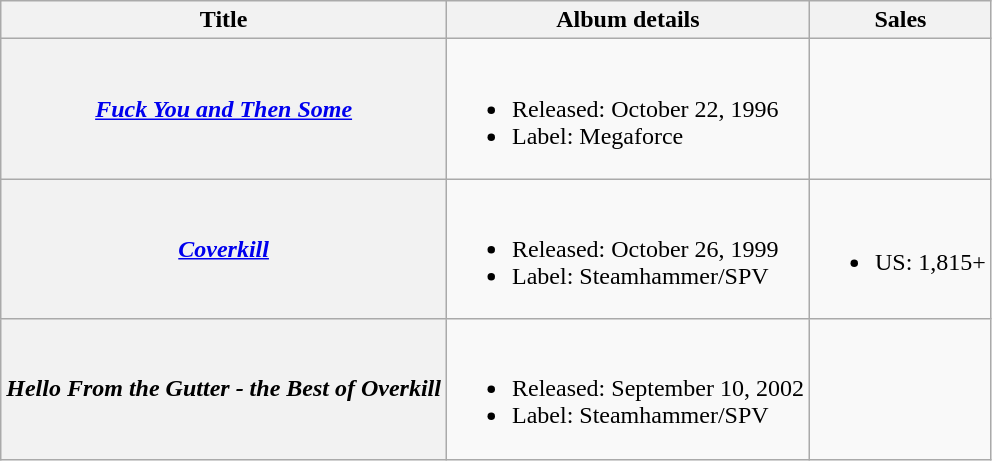<table class="wikitable plainrowheaders">
<tr>
<th scope="col">Title</th>
<th scope="col">Album details</th>
<th scope="col">Sales</th>
</tr>
<tr>
<th scope="row"><em><a href='#'>Fuck You and Then Some</a></em></th>
<td align=left><br><ul><li>Released: October 22, 1996</li><li>Label: Megaforce</li></ul></td>
<td></td>
</tr>
<tr>
<th scope="row"><em><a href='#'>Coverkill</a></em></th>
<td align=left><br><ul><li>Released: October 26, 1999</li><li>Label: Steamhammer/SPV</li></ul></td>
<td><br><ul><li>US: 1,815+</li></ul></td>
</tr>
<tr>
<th scope="row"><em>Hello From the Gutter - the Best of Overkill</em></th>
<td align=left><br><ul><li>Released: September 10, 2002</li><li>Label: Steamhammer/SPV</li></ul></td>
<td></td>
</tr>
</table>
